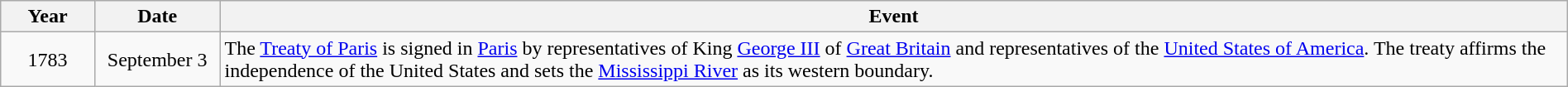<table class="wikitable" style="width:100%;">
<tr>
<th style="width:6%">Year</th>
<th style="width:8%">Date</th>
<th style="width:86%">Event</th>
</tr>
<tr>
<td align=center rowspan=1>1783</td>
<td align=center>September 3</td>
<td>The <a href='#'>Treaty of Paris</a> is signed in <a href='#'>Paris</a> by representatives of King <a href='#'>George III</a> of <a href='#'>Great Britain</a> and representatives of the <a href='#'>United States of America</a>.  The treaty affirms the independence of the United States and sets the <a href='#'>Mississippi River</a> as its western boundary.</td>
</tr>
</table>
